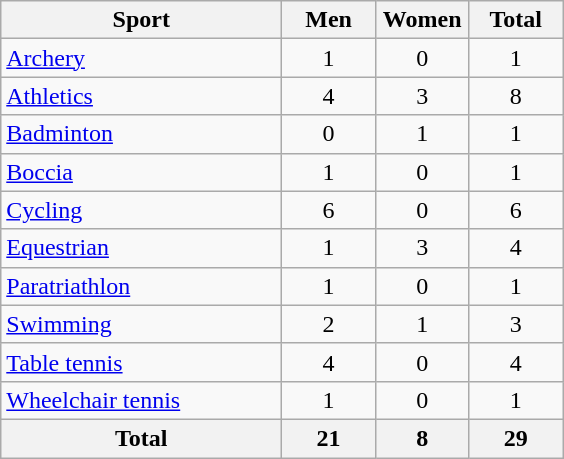<table class="wikitable sortable" style="text-align:center;">
<tr>
<th width=180>Sport</th>
<th width=55>Men</th>
<th width=55>Women</th>
<th width=55>Total</th>
</tr>
<tr>
<td align=left><a href='#'>Archery</a></td>
<td>1</td>
<td>0</td>
<td>1</td>
</tr>
<tr>
<td align=left><a href='#'>Athletics</a></td>
<td>4</td>
<td>3</td>
<td>8</td>
</tr>
<tr>
<td align=left><a href='#'>Badminton</a></td>
<td>0</td>
<td>1</td>
<td>1</td>
</tr>
<tr>
<td align=left><a href='#'>Boccia</a></td>
<td>1</td>
<td>0</td>
<td>1</td>
</tr>
<tr>
<td align=left><a href='#'>Cycling</a></td>
<td>6</td>
<td>0</td>
<td>6</td>
</tr>
<tr>
<td align=left><a href='#'>Equestrian</a></td>
<td>1</td>
<td>3</td>
<td>4</td>
</tr>
<tr>
<td align=left><a href='#'>Paratriathlon</a></td>
<td>1</td>
<td>0</td>
<td>1</td>
</tr>
<tr>
<td align=left><a href='#'>Swimming</a></td>
<td>2</td>
<td>1</td>
<td>3</td>
</tr>
<tr>
<td align=left><a href='#'>Table tennis</a></td>
<td>4</td>
<td>0</td>
<td>4</td>
</tr>
<tr>
<td align=left><a href='#'>Wheelchair tennis</a></td>
<td>1</td>
<td>0</td>
<td>1</td>
</tr>
<tr>
<th>Total</th>
<th>21</th>
<th>8</th>
<th>29</th>
</tr>
</table>
